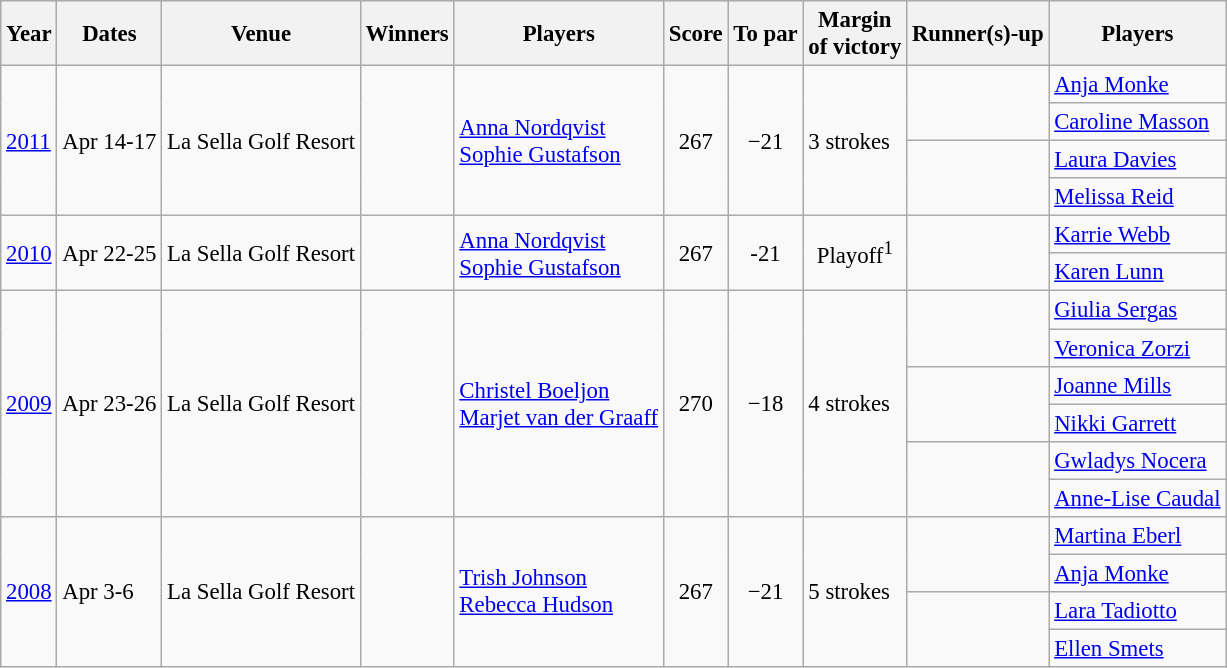<table class=wikitable style="font-size:95%">
<tr>
<th>Year</th>
<th>Dates</th>
<th>Venue</th>
<th>Winners</th>
<th>Players</th>
<th>Score</th>
<th>To par</th>
<th>Margin<br>of victory</th>
<th>Runner(s)-up</th>
<th>Players</th>
</tr>
<tr>
<td rowspan=4><a href='#'>2011</a></td>
<td rowspan=4>Apr 14-17</td>
<td rowspan=4>La Sella Golf Resort</td>
<td rowspan=4></td>
<td rowspan=4><a href='#'>Anna Nordqvist</a><br><a href='#'>Sophie Gustafson</a></td>
<td rowspan=4 align=center>267</td>
<td rowspan=4 align=center>−21</td>
<td rowspan=4>3 strokes</td>
<td rowspan=2></td>
<td rowspan=1><a href='#'>Anja Monke</a></td>
</tr>
<tr>
<td><a href='#'>Caroline Masson</a></td>
</tr>
<tr>
<td rowspan=2></td>
<td rowspan=1><a href='#'>Laura Davies</a></td>
</tr>
<tr>
<td><a href='#'>Melissa Reid</a></td>
</tr>
<tr>
<td rowspan=2><a href='#'>2010</a></td>
<td rowspan=2>Apr 22-25</td>
<td rowspan=2>La Sella Golf Resort</td>
<td rowspan=2></td>
<td rowspan=2><a href='#'>Anna Nordqvist</a><br><a href='#'>Sophie Gustafson</a></td>
<td rowspan=2 align=center>267</td>
<td rowspan=2 align=center>-21</td>
<td rowspan=2 align=center>Playoff<sup>1</sup></td>
<td rowspan=2></td>
<td><a href='#'>Karrie Webb</a></td>
</tr>
<tr>
<td><a href='#'>Karen Lunn</a></td>
</tr>
<tr>
<td rowspan=6><a href='#'>2009</a></td>
<td rowspan=6>Apr 23-26</td>
<td rowspan=6>La Sella Golf Resort</td>
<td rowspan=6></td>
<td rowspan=6><a href='#'>Christel Boeljon</a><br><a href='#'>Marjet van der Graaff</a></td>
<td rowspan=6 align=center>270</td>
<td rowspan=6 align=center>−18</td>
<td rowspan=6>4 strokes</td>
<td rowspan=2></td>
<td><a href='#'>Giulia Sergas</a></td>
</tr>
<tr>
<td><a href='#'>Veronica Zorzi</a></td>
</tr>
<tr>
<td rowspan=2></td>
<td><a href='#'>Joanne Mills</a></td>
</tr>
<tr>
<td><a href='#'>Nikki Garrett</a></td>
</tr>
<tr>
<td rowspan=2></td>
<td><a href='#'>Gwladys Nocera</a></td>
</tr>
<tr>
<td><a href='#'>Anne-Lise Caudal</a></td>
</tr>
<tr>
<td rowspan=4><a href='#'>2008</a></td>
<td rowspan=4>Apr 3-6</td>
<td rowspan=4>La Sella Golf Resort</td>
<td rowspan=4></td>
<td rowspan=4><a href='#'>Trish Johnson</a><br><a href='#'>Rebecca Hudson</a></td>
<td rowspan=4 align=center>267</td>
<td rowspan=4 align=center>−21</td>
<td rowspan=4>5 strokes</td>
<td rowspan=2></td>
<td><a href='#'>Martina Eberl</a></td>
</tr>
<tr>
<td><a href='#'>Anja Monke</a></td>
</tr>
<tr>
<td rowspan=2></td>
<td><a href='#'>Lara Tadiotto</a></td>
</tr>
<tr>
<td><a href='#'>Ellen Smets</a></td>
</tr>
</table>
